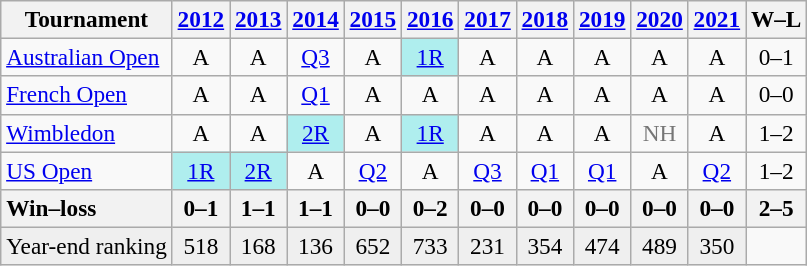<table class=wikitable style=text-align:center;font-size:97%>
<tr>
<th>Tournament</th>
<th><a href='#'>2012</a></th>
<th><a href='#'>2013</a></th>
<th><a href='#'>2014</a></th>
<th><a href='#'>2015</a></th>
<th><a href='#'>2016</a></th>
<th><a href='#'>2017</a></th>
<th><a href='#'>2018</a></th>
<th><a href='#'>2019</a></th>
<th><a href='#'>2020</a></th>
<th><a href='#'>2021</a></th>
<th>W–L</th>
</tr>
<tr>
<td align=left><a href='#'>Australian Open</a></td>
<td>A</td>
<td>A</td>
<td><a href='#'>Q3</a></td>
<td>A</td>
<td style="background:#afeeee;"><a href='#'>1R</a></td>
<td>A</td>
<td>A</td>
<td>A</td>
<td>A</td>
<td>A</td>
<td>0–1</td>
</tr>
<tr>
<td align=left><a href='#'>French Open</a></td>
<td>A</td>
<td>A</td>
<td><a href='#'>Q1</a></td>
<td>A</td>
<td>A</td>
<td>A</td>
<td>A</td>
<td>A</td>
<td>A</td>
<td>A</td>
<td>0–0</td>
</tr>
<tr>
<td align=left><a href='#'>Wimbledon</a></td>
<td>A</td>
<td>A</td>
<td style="background:#afeeee;"><a href='#'>2R</a></td>
<td>A</td>
<td style="background:#afeeee;"><a href='#'>1R</a></td>
<td>A</td>
<td>A</td>
<td>A</td>
<td style=color:#767676>NH</td>
<td>A</td>
<td>1–2</td>
</tr>
<tr>
<td align=left><a href='#'>US Open</a></td>
<td bgcolor=afeeee><a href='#'>1R</a></td>
<td bgcolor=afeeee><a href='#'>2R</a></td>
<td>A</td>
<td><a href='#'>Q2</a></td>
<td>A</td>
<td><a href='#'>Q3</a></td>
<td><a href='#'>Q1</a></td>
<td><a href='#'>Q1</a></td>
<td>A</td>
<td><a href='#'>Q2</a></td>
<td>1–2</td>
</tr>
<tr>
<th style=text-align:left>Win–loss</th>
<th>0–1</th>
<th>1–1</th>
<th>1–1</th>
<th>0–0</th>
<th>0–2</th>
<th>0–0</th>
<th>0–0</th>
<th>0–0</th>
<th>0–0</th>
<th>0–0</th>
<th>2–5</th>
</tr>
<tr bgcolor="#efefef">
<td align=left>Year-end ranking</td>
<td>518</td>
<td>168</td>
<td>136</td>
<td>652</td>
<td>733</td>
<td>231</td>
<td>354</td>
<td>474</td>
<td>489</td>
<td>350</td>
</tr>
</table>
